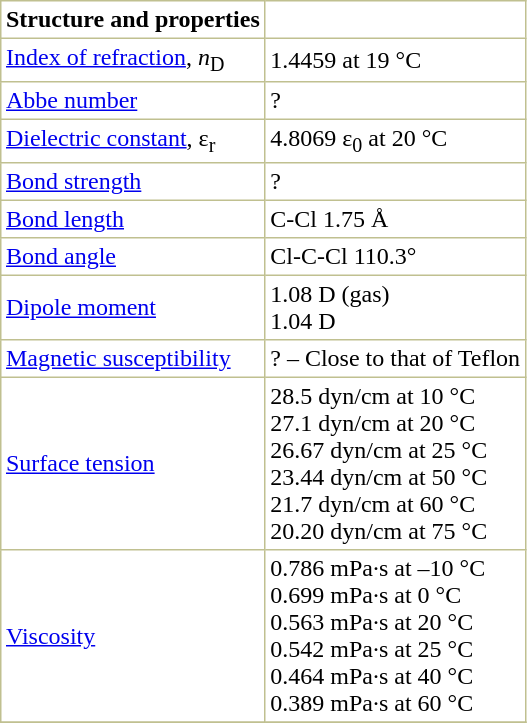<table border="1" cellspacing="0" cellpadding="3" style="margin: 0 0 0 0.5em; background: #FFFFFF; border-collapse: collapse; border-color: #C0C090;">
<tr>
<th>Structure and properties</th>
</tr>
<tr>
<td><a href='#'>Index of refraction</a>, <em>n</em><sub>D</sub></td>
<td>1.4459 at 19 °C </td>
</tr>
<tr>
<td><a href='#'>Abbe number</a></td>
<td>? </td>
</tr>
<tr>
<td><a href='#'>Dielectric constant</a>, ε<sub>r</sub></td>
<td>4.8069 ε<sub>0</sub> at 20 °C </td>
</tr>
<tr>
<td><a href='#'>Bond strength</a></td>
<td>? </td>
</tr>
<tr>
<td><a href='#'>Bond length</a></td>
<td>C-Cl 1.75 Å </td>
</tr>
<tr>
<td><a href='#'>Bond angle</a></td>
<td>Cl-C-Cl 110.3° </td>
</tr>
<tr>
<td><a href='#'>Dipole moment</a></td>
<td>1.08 D (gas)<br>1.04 D</td>
</tr>
<tr>
<td><a href='#'>Magnetic susceptibility</a></td>
<td>? – Close to that of Teflon </td>
</tr>
<tr>
<td><a href='#'>Surface tension</a></td>
<td>28.5 dyn/cm at 10 °C<br>27.1 dyn/cm at 20 °C<br>26.67 dyn/cm at 25 °C<br>23.44 dyn/cm at 50 °C<br>21.7 dyn/cm at 60 °C<br>20.20 dyn/cm at 75 °C</td>
</tr>
<tr>
<td><a href='#'>Viscosity</a></td>
<td>0.786 mPa·s at –10 °C<br>0.699 mPa·s at 0 °C<br>0.563 mPa·s at 20 °C<br>0.542 mPa·s at 25 °C<br>0.464 mPa·s at 40 °C<br>0.389 mPa·s at 60 °C</td>
</tr>
<tr>
</tr>
</table>
